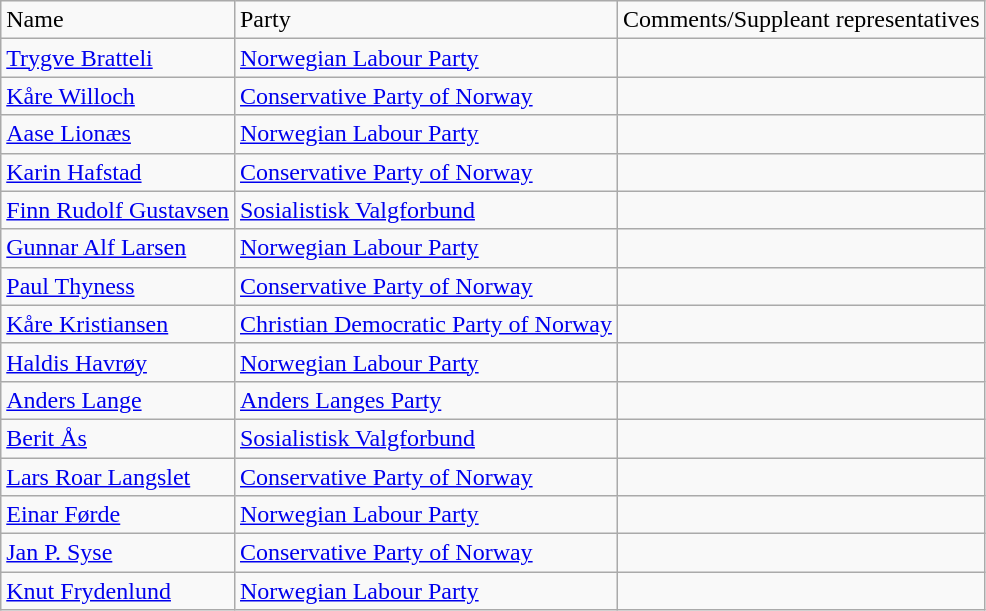<table class="wikitable">
<tr>
<td>Name</td>
<td>Party</td>
<td>Comments/Suppleant representatives</td>
</tr>
<tr>
<td><a href='#'>Trygve Bratteli</a></td>
<td><a href='#'>Norwegian Labour Party</a></td>
<td></td>
</tr>
<tr>
<td><a href='#'>Kåre Willoch</a></td>
<td><a href='#'>Conservative Party of Norway</a></td>
<td></td>
</tr>
<tr>
<td><a href='#'>Aase Lionæs</a></td>
<td><a href='#'>Norwegian Labour Party</a></td>
<td></td>
</tr>
<tr>
<td><a href='#'>Karin Hafstad</a></td>
<td><a href='#'>Conservative Party of Norway</a></td>
<td></td>
</tr>
<tr>
<td><a href='#'>Finn Rudolf Gustavsen</a></td>
<td><a href='#'>Sosialistisk Valgforbund</a></td>
<td></td>
</tr>
<tr>
<td><a href='#'>Gunnar Alf Larsen</a></td>
<td><a href='#'>Norwegian Labour Party</a></td>
<td></td>
</tr>
<tr>
<td><a href='#'>Paul Thyness</a></td>
<td><a href='#'>Conservative Party of Norway</a></td>
<td></td>
</tr>
<tr>
<td><a href='#'>Kåre Kristiansen</a></td>
<td><a href='#'>Christian Democratic Party of Norway</a></td>
<td></td>
</tr>
<tr>
<td><a href='#'>Haldis Havrøy</a></td>
<td><a href='#'>Norwegian Labour Party</a></td>
<td></td>
</tr>
<tr>
<td><a href='#'>Anders Lange</a></td>
<td><a href='#'>Anders Langes Party</a></td>
<td></td>
</tr>
<tr>
<td><a href='#'>Berit Ås</a></td>
<td><a href='#'>Sosialistisk Valgforbund</a></td>
<td></td>
</tr>
<tr>
<td><a href='#'>Lars Roar Langslet</a></td>
<td><a href='#'>Conservative Party of Norway</a></td>
<td></td>
</tr>
<tr>
<td><a href='#'>Einar Førde</a></td>
<td><a href='#'>Norwegian Labour Party</a></td>
<td></td>
</tr>
<tr>
<td><a href='#'>Jan P. Syse</a></td>
<td><a href='#'>Conservative Party of Norway</a></td>
<td></td>
</tr>
<tr>
<td><a href='#'>Knut Frydenlund</a></td>
<td><a href='#'>Norwegian Labour Party</a></td>
<td></td>
</tr>
</table>
